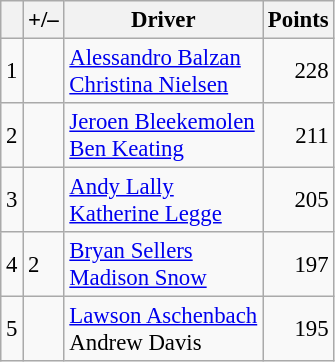<table class="wikitable" style="font-size: 95%;">
<tr>
<th scope="col"></th>
<th scope="col">+/–</th>
<th scope="col">Driver</th>
<th scope="col">Points</th>
</tr>
<tr>
<td align=center>1</td>
<td align="left"></td>
<td> <a href='#'>Alessandro Balzan</a><br> <a href='#'>Christina Nielsen</a></td>
<td align=right>228</td>
</tr>
<tr>
<td align=center>2</td>
<td align="left"></td>
<td> <a href='#'>Jeroen Bleekemolen</a><br> <a href='#'>Ben Keating</a></td>
<td align=right>211</td>
</tr>
<tr>
<td align=center>3</td>
<td align="left"></td>
<td> <a href='#'>Andy Lally</a><br> <a href='#'>Katherine Legge</a></td>
<td align=right>205</td>
</tr>
<tr>
<td align=center>4</td>
<td align="left"> 2</td>
<td> <a href='#'>Bryan Sellers</a><br> <a href='#'>Madison Snow</a></td>
<td align=right>197</td>
</tr>
<tr>
<td align=center>5</td>
<td align="left"></td>
<td> <a href='#'>Lawson Aschenbach</a><br> Andrew Davis</td>
<td align=right>195</td>
</tr>
</table>
